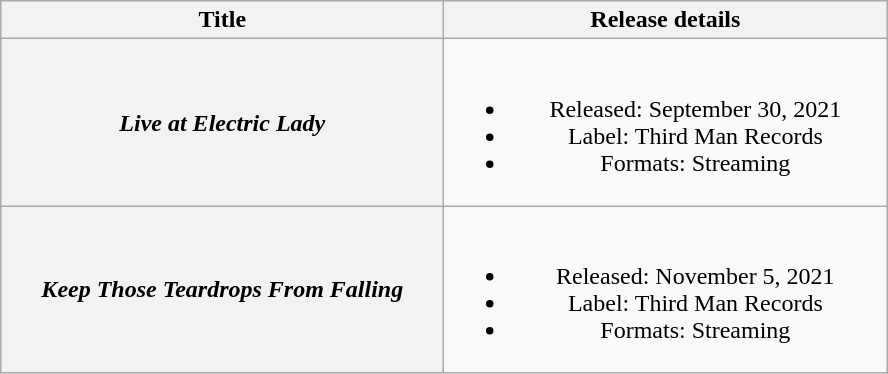<table class="wikitable plainrowheaders" style="text-align:center">
<tr>
<th scope="col" style="width:18em;">Title</th>
<th scope="col" style="width:18em;">Release details</th>
</tr>
<tr>
<th scope="row"><em>Live at Electric Lady</em></th>
<td><br><ul><li>Released: September 30, 2021</li><li>Label: Third Man Records</li><li>Formats: Streaming</li></ul></td>
</tr>
<tr>
<th scope="row"><em>Keep Those Teardrops From Falling</em></th>
<td><br><ul><li>Released: November 5, 2021</li><li>Label: Third Man Records</li><li>Formats: Streaming</li></ul></td>
</tr>
</table>
